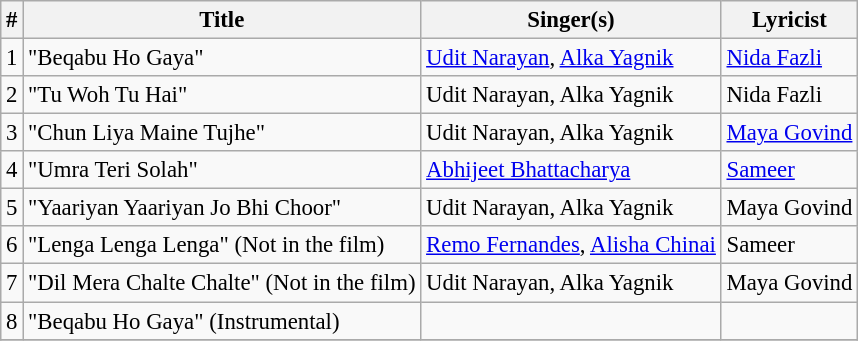<table class="wikitable sortable" style="font-size:95%;">
<tr>
<th>#</th>
<th>Title</th>
<th>Singer(s)</th>
<th>Lyricist</th>
</tr>
<tr>
<td>1</td>
<td>"Beqabu Ho Gaya"</td>
<td><a href='#'>Udit Narayan</a>, <a href='#'>Alka Yagnik</a></td>
<td><a href='#'>Nida Fazli</a></td>
</tr>
<tr>
<td>2</td>
<td>"Tu Woh Tu Hai"</td>
<td>Udit Narayan, Alka Yagnik</td>
<td>Nida Fazli</td>
</tr>
<tr>
<td>3</td>
<td>"Chun Liya Maine Tujhe"</td>
<td>Udit Narayan, Alka Yagnik</td>
<td><a href='#'>Maya Govind</a></td>
</tr>
<tr>
<td>4</td>
<td>"Umra Teri Solah"</td>
<td><a href='#'>Abhijeet Bhattacharya</a></td>
<td><a href='#'>Sameer</a></td>
</tr>
<tr>
<td>5</td>
<td>"Yaariyan Yaariyan Jo Bhi Choor"</td>
<td>Udit Narayan, Alka Yagnik</td>
<td>Maya Govind</td>
</tr>
<tr>
<td>6</td>
<td>"Lenga Lenga Lenga" (Not in the film)</td>
<td><a href='#'>Remo Fernandes</a>, <a href='#'>Alisha Chinai</a></td>
<td>Sameer</td>
</tr>
<tr>
<td>7</td>
<td>"Dil Mera Chalte Chalte" (Not in the film)</td>
<td>Udit Narayan, Alka Yagnik</td>
<td>Maya Govind</td>
</tr>
<tr>
<td>8</td>
<td>"Beqabu Ho Gaya" (Instrumental)</td>
<td></td>
<td></td>
</tr>
<tr>
</tr>
</table>
